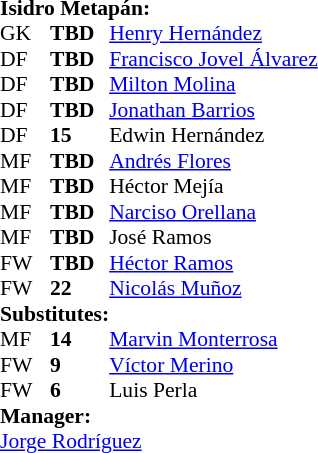<table style="font-size: 90%" cellspacing="0" cellpadding="0">
<tr>
<td colspan="4"><strong>Isidro Metapán:</strong></td>
</tr>
<tr>
<th width="25"></th>
<th width="25"></th>
</tr>
<tr>
<td>GK</td>
<td><strong>TBD</strong></td>
<td> <a href='#'>Henry Hernández</a></td>
</tr>
<tr>
<td>DF</td>
<td><strong>TBD</strong></td>
<td> <a href='#'>Francisco Jovel Álvarez</a></td>
</tr>
<tr>
<td>DF</td>
<td><strong>TBD</strong></td>
<td> <a href='#'>Milton Molina</a></td>
<td></td>
<td></td>
</tr>
<tr>
<td>DF</td>
<td><strong>TBD </strong></td>
<td> <a href='#'>Jonathan Barrios</a></td>
</tr>
<tr>
<td>DF</td>
<td><strong>15</strong></td>
<td> Edwin Hernández</td>
<td></td>
<td> </td>
</tr>
<tr>
<td>MF</td>
<td><strong>TBD</strong></td>
<td> <a href='#'>Andrés Flores</a></td>
</tr>
<tr>
<td>MF</td>
<td><strong>TBD</strong></td>
<td> Héctor Mejía</td>
<td></td>
<td> </td>
</tr>
<tr>
<td>MF</td>
<td><strong>TBD</strong></td>
<td> <a href='#'>Narciso Orellana</a></td>
<td></td>
<td> </td>
</tr>
<tr>
<td>MF</td>
<td><strong>TBD</strong></td>
<td> José Ramos</td>
</tr>
<tr>
<td>FW</td>
<td><strong>TBD</strong></td>
<td> <a href='#'>Héctor Ramos</a></td>
</tr>
<tr>
<td>FW</td>
<td><strong>22</strong></td>
<td> <a href='#'>Nicolás Muñoz</a></td>
</tr>
<tr>
<td colspan=2><strong>Substitutes:</strong></td>
</tr>
<tr>
<td>MF</td>
<td><strong>14</strong></td>
<td> <a href='#'>Marvin Monterrosa</a></td>
<td></td>
<td></td>
</tr>
<tr>
<td>FW</td>
<td><strong>9</strong></td>
<td> <a href='#'>Víctor Merino</a></td>
<td></td>
<td></td>
</tr>
<tr>
<td>FW</td>
<td><strong>6</strong></td>
<td> Luis Perla</td>
<td></td>
<td></td>
</tr>
<tr>
<td colspan=3><strong>Manager:</strong></td>
</tr>
<tr>
<td colspan=4> <a href='#'>Jorge Rodríguez</a></td>
</tr>
</table>
